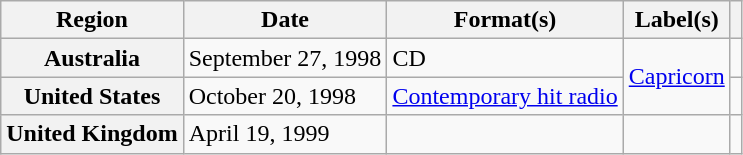<table class="wikitable plainrowheaders">
<tr>
<th scope="col">Region</th>
<th scope="col">Date</th>
<th scope="col">Format(s)</th>
<th scope="col">Label(s)</th>
<th scope="col"></th>
</tr>
<tr>
<th scope="row">Australia</th>
<td>September 27, 1998</td>
<td>CD</td>
<td rowspan="2"><a href='#'>Capricorn</a></td>
<td></td>
</tr>
<tr>
<th scope="row">United States</th>
<td>October 20, 1998</td>
<td><a href='#'>Contemporary hit radio</a></td>
<td></td>
</tr>
<tr>
<th scope="row">United Kingdom</th>
<td>April 19, 1999</td>
<td></td>
<td></td>
<td></td>
</tr>
</table>
